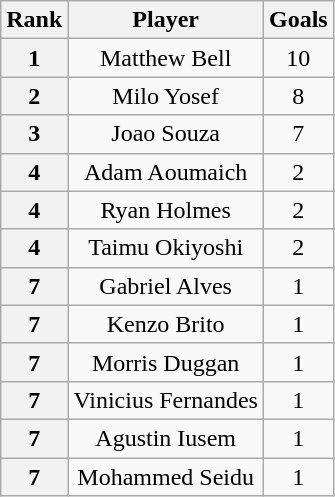<table class="wikitable" style="text-align:center">
<tr>
<th>Rank </th>
<th>Player</th>
<th>Goals</th>
</tr>
<tr>
<th>1</th>
<td>Matthew Bell</td>
<td>10</td>
</tr>
<tr>
<th>2</th>
<td>Milo Yosef</td>
<td>8</td>
</tr>
<tr>
<th>3</th>
<td>Joao Souza</td>
<td>7</td>
</tr>
<tr>
<th>4</th>
<td>Adam Aoumaich</td>
<td>2</td>
</tr>
<tr>
<th>4</th>
<td>Ryan Holmes</td>
<td>2</td>
</tr>
<tr>
<th>4</th>
<td>Taimu Okiyoshi</td>
<td>2</td>
</tr>
<tr>
<th>7</th>
<td>Gabriel Alves</td>
<td>1</td>
</tr>
<tr>
<th>7</th>
<td>Kenzo Brito</td>
<td>1</td>
</tr>
<tr>
<th>7</th>
<td>Morris Duggan</td>
<td>1</td>
</tr>
<tr>
<th>7</th>
<td>Vinicius Fernandes</td>
<td>1</td>
</tr>
<tr>
<th>7</th>
<td>Agustin Iusem</td>
<td>1</td>
</tr>
<tr>
<th>7</th>
<td>Mohammed Seidu</td>
<td>1</td>
</tr>
</table>
